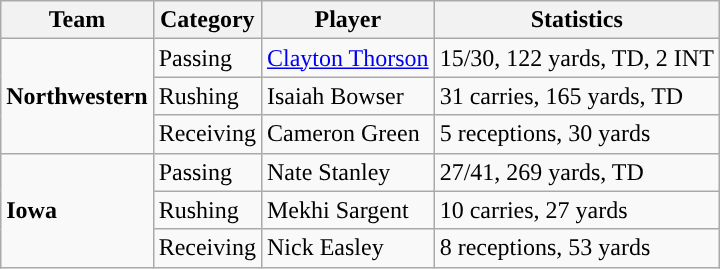<table class="wikitable" style="float: left;">
<tr>
<th>Team</th>
<th>Category</th>
<th>Player</th>
<th>Statistics</th>
</tr>
<tr>
<td rowspan=3><strong>Northwestern</strong></td>
<td>Passing</td>
<td><a href='#'>Clayton Thorson</a></td>
<td>15/30, 122 yards, TD, 2 INT</td>
</tr>
<tr>
<td>Rushing</td>
<td>Isaiah Bowser</td>
<td>31 carries, 165 yards, TD</td>
</tr>
<tr>
<td>Receiving</td>
<td>Cameron Green</td>
<td>5 receptions, 30 yards</td>
</tr>
<tr>
<td rowspan=3><strong>Iowa</strong></td>
<td>Passing</td>
<td>Nate Stanley</td>
<td>27/41, 269 yards, TD</td>
</tr>
<tr>
<td>Rushing</td>
<td>Mekhi Sargent</td>
<td>10 carries, 27 yards</td>
</tr>
<tr>
<td>Receiving</td>
<td>Nick Easley</td>
<td>8 receptions, 53 yards</td>
</tr>
</table>
